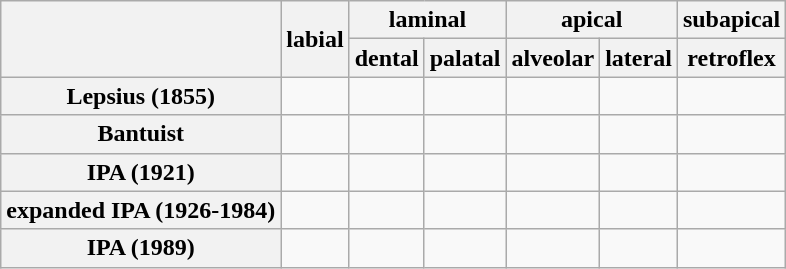<table class=wikitable>
<tr>
<th rowspan=2></th>
<th rowspan=2>labial</th>
<th colspan=2>laminal</th>
<th colspan=2>apical</th>
<th>subapical</th>
</tr>
<tr>
<th>dental</th>
<th>palatal</th>
<th>alveolar</th>
<th>lateral</th>
<th>retroflex</th>
</tr>
<tr align=center>
<th>Lepsius (1855)</th>
<td></td>
<td></td>
<td></td>
<td></td>
<td></td>
<td></td>
</tr>
<tr align=center>
<th>Bantuist</th>
<td><em></em></td>
<td></td>
<td><em></em> </td>
<td></td>
<td></td>
<td></td>
</tr>
<tr align=center>
<th>IPA (1921)</th>
<td></td>
<td></td>
<td></td>
<td></td>
<td></td>
<td></td>
</tr>
<tr align=center>
<th>expanded IPA (1926-1984)</th>
<td></td>
<td></td>
<td></td>
<td></td>
<td></td>
<td></td>
</tr>
<tr align=center>
<th>IPA (1989)</th>
<td></td>
<td></td>
<td></td>
<td></td>
<td></td>
<td></td>
</tr>
</table>
